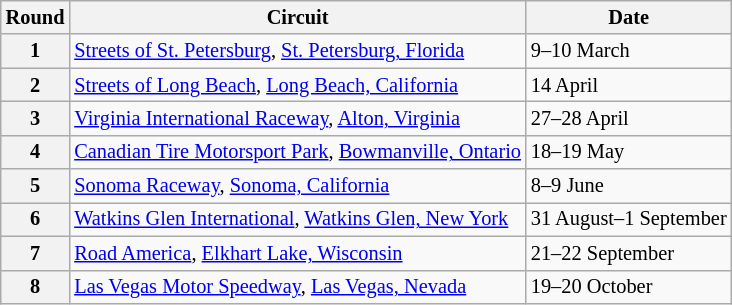<table class="wikitable" style="font-size: 85%;">
<tr>
<th>Round</th>
<th>Circuit</th>
<th>Date</th>
</tr>
<tr>
<th>1</th>
<td> <a href='#'>Streets of St. Petersburg</a>, <a href='#'>St. Petersburg, Florida</a></td>
<td>9–10 March</td>
</tr>
<tr>
<th>2</th>
<td> <a href='#'>Streets of Long Beach</a>, <a href='#'>Long Beach, California</a></td>
<td>14 April</td>
</tr>
<tr>
<th>3</th>
<td> <a href='#'>Virginia International Raceway</a>, <a href='#'>Alton, Virginia</a></td>
<td>27–28 April</td>
</tr>
<tr>
<th>4</th>
<td> <a href='#'>Canadian Tire Motorsport Park</a>, <a href='#'>Bowmanville, Ontario</a></td>
<td>18–19 May</td>
</tr>
<tr>
<th>5</th>
<td> <a href='#'>Sonoma Raceway</a>, <a href='#'>Sonoma, California</a></td>
<td>8–9 June</td>
</tr>
<tr>
<th>6</th>
<td> <a href='#'>Watkins Glen International</a>, <a href='#'>Watkins Glen, New York</a></td>
<td>31 August–1 September</td>
</tr>
<tr>
<th>7</th>
<td> <a href='#'>Road America</a>, <a href='#'>Elkhart Lake, Wisconsin</a></td>
<td>21–22 September</td>
</tr>
<tr>
<th>8</th>
<td> <a href='#'>Las Vegas Motor Speedway</a>, <a href='#'>Las Vegas, Nevada</a></td>
<td>19–20 October</td>
</tr>
</table>
